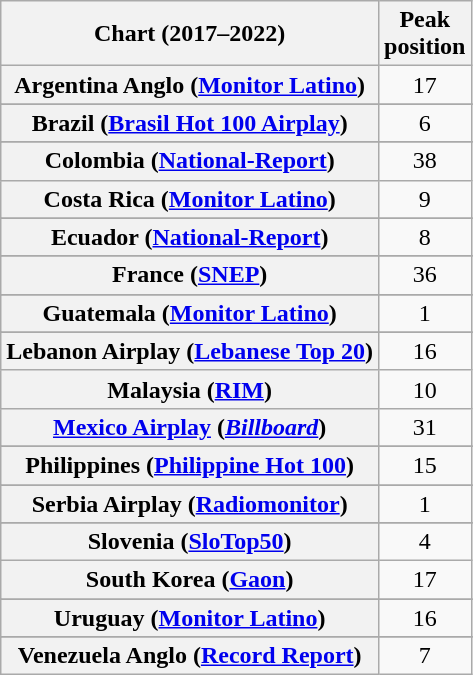<table class="wikitable sortable plainrowheaders" style="text-align:center">
<tr>
<th scope="col">Chart (2017–2022)</th>
<th scope="col">Peak<br>position</th>
</tr>
<tr>
<th scope="row">Argentina Anglo (<a href='#'>Monitor Latino</a>)</th>
<td>17</td>
</tr>
<tr>
</tr>
<tr>
</tr>
<tr>
</tr>
<tr>
</tr>
<tr>
<th scope="row">Brazil (<a href='#'>Brasil Hot 100 Airplay</a>)</th>
<td>6</td>
</tr>
<tr>
</tr>
<tr>
</tr>
<tr>
</tr>
<tr>
</tr>
<tr>
<th scope="row">Colombia (<a href='#'>National-Report</a>)</th>
<td>38</td>
</tr>
<tr>
<th scope="row">Costa Rica (<a href='#'>Monitor Latino</a>)</th>
<td>9</td>
</tr>
<tr>
</tr>
<tr>
</tr>
<tr>
</tr>
<tr>
<th scope="row">Ecuador (<a href='#'>National-Report</a>)</th>
<td>8</td>
</tr>
<tr>
</tr>
<tr>
<th scope="row">France (<a href='#'>SNEP</a>)</th>
<td>36</td>
</tr>
<tr>
</tr>
<tr>
</tr>
<tr>
<th scope="row">Guatemala (<a href='#'>Monitor Latino</a>)</th>
<td>1</td>
</tr>
<tr>
</tr>
<tr>
</tr>
<tr>
</tr>
<tr>
</tr>
<tr>
</tr>
<tr>
<th scope="row">Lebanon Airplay (<a href='#'>Lebanese Top 20</a>)</th>
<td>16</td>
</tr>
<tr>
<th scope="row">Malaysia (<a href='#'>RIM</a>)</th>
<td>10</td>
</tr>
<tr>
<th scope="row"><a href='#'>Mexico Airplay</a> (<em><a href='#'>Billboard</a></em>)</th>
<td>31</td>
</tr>
<tr>
</tr>
<tr>
</tr>
<tr>
</tr>
<tr>
</tr>
<tr>
<th scope="row">Philippines (<a href='#'>Philippine Hot 100</a>)</th>
<td>15</td>
</tr>
<tr>
</tr>
<tr>
</tr>
<tr>
</tr>
<tr>
<th scope="row">Serbia Airplay (<a href='#'>Radiomonitor</a>)</th>
<td>1</td>
</tr>
<tr>
</tr>
<tr>
</tr>
<tr>
<th scope="row">Slovenia (<a href='#'>SloTop50</a>)</th>
<td>4</td>
</tr>
<tr>
<th scope="row">South Korea (<a href='#'>Gaon</a>)</th>
<td>17</td>
</tr>
<tr>
</tr>
<tr>
</tr>
<tr>
</tr>
<tr>
</tr>
<tr>
<th scope="row">Uruguay (<a href='#'>Monitor Latino</a>)</th>
<td>16</td>
</tr>
<tr>
</tr>
<tr>
</tr>
<tr>
</tr>
<tr>
</tr>
<tr>
</tr>
<tr>
<th scope="row">Venezuela Anglo (<a href='#'>Record Report</a>)</th>
<td>7</td>
</tr>
</table>
